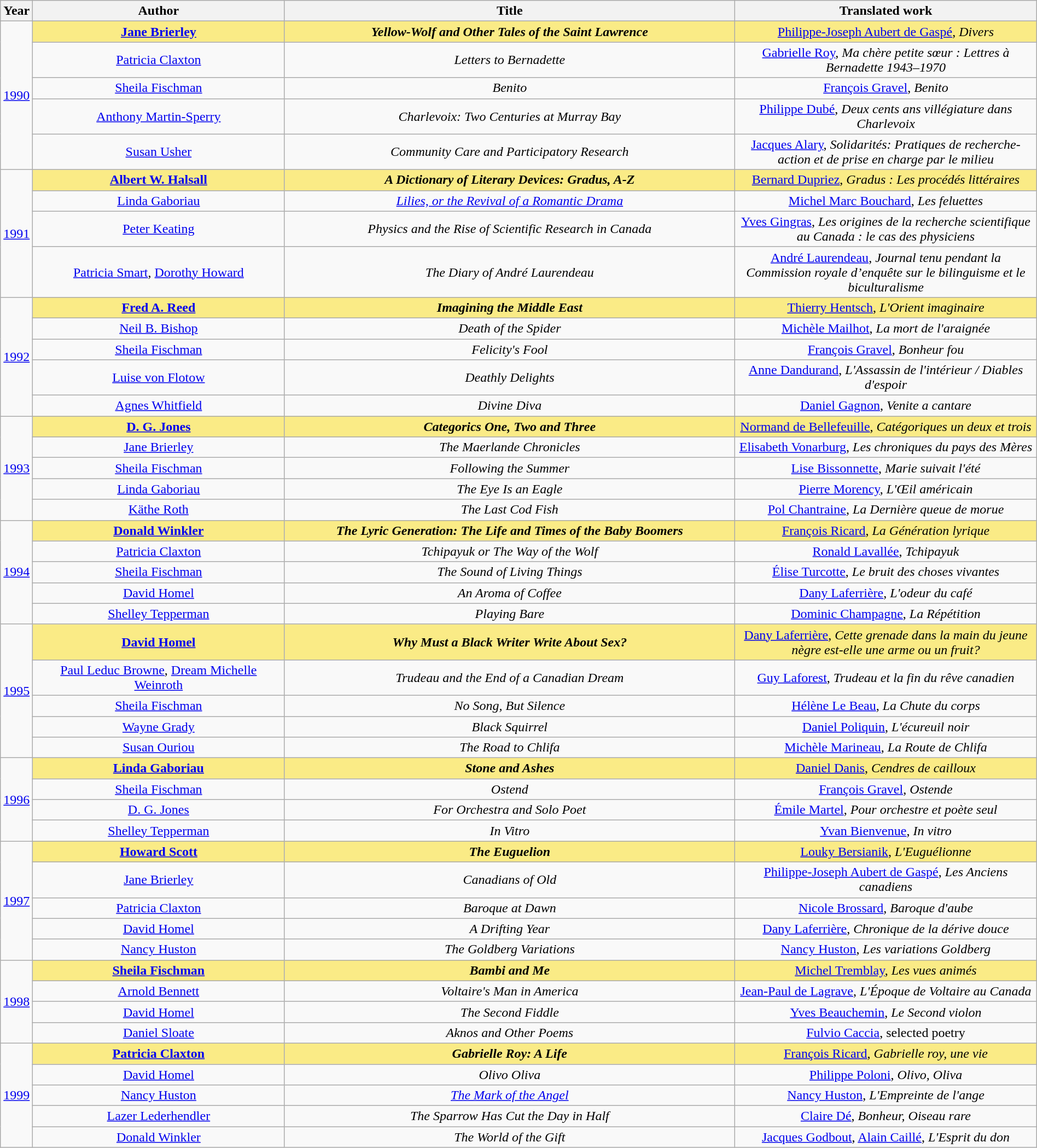<table class="wikitable" width="100%">
<tr>
<th>Year</th>
<th width="25%">Author</th>
<th width="45%">Title</th>
<th width="30%">Translated work</th>
</tr>
<tr>
<td align="center" rowspan="5"><a href='#'>1990</a></td>
<td align="center" style="background:#FAEB86"><strong><a href='#'>Jane Brierley</a></strong></td>
<td align="center" style="background:#FAEB86"><strong><em>Yellow-Wolf and Other Tales of the Saint Lawrence</em></strong></td>
<td align="center" style="background:#FAEB86"><a href='#'>Philippe-Joseph Aubert de Gaspé</a>, <em>Divers</em></td>
</tr>
<tr>
<td align="center"><a href='#'>Patricia Claxton</a></td>
<td align="center"><em>Letters to Bernadette</em></td>
<td align="center"><a href='#'>Gabrielle Roy</a>, <em>Ma chère petite sœur : Lettres à Bernadette 1943–1970</em></td>
</tr>
<tr>
<td align="center"><a href='#'>Sheila Fischman</a></td>
<td align="center"><em>Benito</em></td>
<td align="center"><a href='#'>François Gravel</a>, <em>Benito</em></td>
</tr>
<tr>
<td align="center"><a href='#'>Anthony Martin-Sperry</a></td>
<td align="center"><em>Charlevoix: Two Centuries at Murray Bay</em></td>
<td align="center"><a href='#'>Philippe Dubé</a>, <em>Deux cents ans villégiature dans Charlevoix</em></td>
</tr>
<tr>
<td align="center"><a href='#'>Susan Usher</a></td>
<td align="center"><em>Community Care and Participatory Research</em></td>
<td align="center"><a href='#'>Jacques Alary</a>, <em>Solidarités: Pratiques de recherche-action et de prise en charge par le milieu</em></td>
</tr>
<tr>
<td align="center" rowspan="4"><a href='#'>1991</a></td>
<td align="center" style="background:#FAEB86"><strong><a href='#'>Albert W. Halsall</a></strong></td>
<td align="center" style="background:#FAEB86"><strong><em>A Dictionary of Literary Devices: Gradus, A-Z</em></strong></td>
<td align="center" style="background:#FAEB86"><a href='#'>Bernard Dupriez</a>, <em>Gradus : Les procédés littéraires</em></td>
</tr>
<tr>
<td align="center"><a href='#'>Linda Gaboriau</a></td>
<td align="center"><em><a href='#'>Lilies, or the Revival of a Romantic Drama</a></em></td>
<td align="center"><a href='#'>Michel Marc Bouchard</a>, <em>Les feluettes</em></td>
</tr>
<tr>
<td align="center"><a href='#'>Peter Keating</a></td>
<td align="center"><em>Physics and the Rise of Scientific Research in Canada</em></td>
<td align="center"><a href='#'>Yves Gingras</a>, <em>Les origines de la recherche scientifique au Canada : le cas des physiciens</em></td>
</tr>
<tr>
<td align="center"><a href='#'>Patricia Smart</a>, <a href='#'>Dorothy Howard</a></td>
<td align="center"><em>The Diary of André Laurendeau</em></td>
<td align="center"><a href='#'>André Laurendeau</a>, <em>Journal tenu pendant la Commission royale d’enquête sur le bilinguisme et le biculturalisme</em></td>
</tr>
<tr>
<td align="center" rowspan="5"><a href='#'>1992</a></td>
<td align="center" style="background:#FAEB86"><strong><a href='#'>Fred A. Reed</a></strong></td>
<td align="center" style="background:#FAEB86"><strong><em>Imagining the Middle East</em></strong></td>
<td align="center" style="background:#FAEB86"><a href='#'>Thierry Hentsch</a>, <em>L'Orient imaginaire</em></td>
</tr>
<tr>
<td align="center"><a href='#'>Neil B. Bishop</a></td>
<td align="center"><em>Death of the Spider</em></td>
<td align="center"><a href='#'>Michèle Mailhot</a>, <em>La mort de l'araignée</em></td>
</tr>
<tr>
<td align="center"><a href='#'>Sheila Fischman</a></td>
<td align="center"><em>Felicity's Fool</em></td>
<td align="center"><a href='#'>François Gravel</a>, <em>Bonheur fou</em></td>
</tr>
<tr>
<td align="center"><a href='#'>Luise von Flotow</a></td>
<td align="center"><em>Deathly Delights</em></td>
<td align="center"><a href='#'>Anne Dandurand</a>, <em>L'Assassin de l'intérieur / Diables d'espoir</em></td>
</tr>
<tr>
<td align="center"><a href='#'>Agnes Whitfield</a></td>
<td align="center"><em>Divine Diva</em></td>
<td align="center"><a href='#'>Daniel Gagnon</a>, <em>Venite a cantare</em></td>
</tr>
<tr>
<td align="center" rowspan="5"><a href='#'>1993</a></td>
<td align="center" style="background:#FAEB86"><strong><a href='#'>D. G. Jones</a></strong></td>
<td align="center" style="background:#FAEB86"><strong><em>Categorics One, Two and Three</em></strong></td>
<td align="center" style="background:#FAEB86"><a href='#'>Normand de Bellefeuille</a>, <em>Catégoriques un deux et trois</em></td>
</tr>
<tr>
<td align="center"><a href='#'>Jane Brierley</a></td>
<td align="center"><em>The Maerlande Chronicles</em></td>
<td align="center"><a href='#'>Elisabeth Vonarburg</a>, <em>Les chroniques du pays des Mères</em></td>
</tr>
<tr>
<td align="center"><a href='#'>Sheila Fischman</a></td>
<td align="center"><em>Following the Summer</em></td>
<td align="center"><a href='#'>Lise Bissonnette</a>, <em>Marie suivait l'été</em></td>
</tr>
<tr>
<td align="center"><a href='#'>Linda Gaboriau</a></td>
<td align="center"><em>The Eye Is an Eagle</em></td>
<td align="center"><a href='#'>Pierre Morency</a>, <em>L'Œil américain</em></td>
</tr>
<tr>
<td align="center"><a href='#'>Käthe Roth</a></td>
<td align="center"><em>The Last Cod Fish</em></td>
<td align="center"><a href='#'>Pol Chantraine</a>, <em>La Dernière queue de morue</em></td>
</tr>
<tr>
<td align="center" rowspan="5"><a href='#'>1994</a></td>
<td align="center" style="background:#FAEB86"><strong><a href='#'>Donald Winkler</a></strong></td>
<td align="center" style="background:#FAEB86"><strong><em>The Lyric Generation: The Life and Times of the Baby Boomers</em></strong></td>
<td align="center" style="background:#FAEB86"><a href='#'>François Ricard</a>, <em>La Génération lyrique</em></td>
</tr>
<tr>
<td align="center"><a href='#'>Patricia Claxton</a></td>
<td align="center"><em>Tchipayuk or The Way of the Wolf</em></td>
<td align="center"><a href='#'>Ronald Lavallée</a>, <em>Tchipayuk</em></td>
</tr>
<tr>
<td align="center"><a href='#'>Sheila Fischman</a></td>
<td align="center"><em>The Sound of Living Things</em></td>
<td align="center"><a href='#'>Élise Turcotte</a>, <em>Le bruit des choses vivantes</em></td>
</tr>
<tr>
<td align="center"><a href='#'>David Homel</a></td>
<td align="center"><em>An Aroma of Coffee</em></td>
<td align="center"><a href='#'>Dany Laferrière</a>, <em>L'odeur du café</em></td>
</tr>
<tr>
<td align="center"><a href='#'>Shelley Tepperman</a></td>
<td align="center"><em>Playing Bare</em></td>
<td align="center"><a href='#'>Dominic Champagne</a>, <em>La Répétition</em></td>
</tr>
<tr>
<td align="center" rowspan="5"><a href='#'>1995</a></td>
<td align="center" style="background:#FAEB86"><strong><a href='#'>David Homel</a></strong></td>
<td align="center" style="background:#FAEB86"><strong><em>Why Must a Black Writer Write About Sex?</em></strong></td>
<td align="center" style="background:#FAEB86"><a href='#'>Dany Laferrière</a>, <em>Cette grenade dans la main du jeune nègre est-elle une arme ou un fruit?</em></td>
</tr>
<tr>
<td align="center"><a href='#'>Paul Leduc Browne</a>, <a href='#'>Dream Michelle Weinroth</a></td>
<td align="center"><em>Trudeau and the End of a Canadian Dream</em></td>
<td align="center"><a href='#'>Guy Laforest</a>, <em>Trudeau et la fin du rêve canadien</em></td>
</tr>
<tr>
<td align="center"><a href='#'>Sheila Fischman</a></td>
<td align="center"><em>No Song, But Silence</em></td>
<td align="center"><a href='#'>Hélène Le Beau</a>, <em>La Chute du corps</em></td>
</tr>
<tr>
<td align="center"><a href='#'>Wayne Grady</a></td>
<td align="center"><em>Black Squirrel</em></td>
<td align="center"><a href='#'>Daniel Poliquin</a>, <em>L'écureuil noir</em></td>
</tr>
<tr>
<td align="center"><a href='#'>Susan Ouriou</a></td>
<td align="center"><em>The Road to Chlifa</em></td>
<td align="center"><a href='#'>Michèle Marineau</a>, <em>La Route de Chlifa</em></td>
</tr>
<tr>
<td align="center" rowspan="4"><a href='#'>1996</a></td>
<td align="center" style="background:#FAEB86"><strong><a href='#'>Linda Gaboriau</a></strong></td>
<td align="center" style="background:#FAEB86"><strong><em>Stone and Ashes</em></strong></td>
<td align="center" style="background:#FAEB86"><a href='#'>Daniel Danis</a>, <em>Cendres de cailloux</em></td>
</tr>
<tr>
<td align="center"><a href='#'>Sheila Fischman</a></td>
<td align="center"><em>Ostend</em></td>
<td align="center"><a href='#'>François Gravel</a>, <em>Ostende</em></td>
</tr>
<tr>
<td align="center"><a href='#'>D. G. Jones</a></td>
<td align="center"><em>For Orchestra and Solo Poet</em></td>
<td align="center"><a href='#'>Émile Martel</a>, <em>Pour orchestre et poète seul</em></td>
</tr>
<tr>
<td align="center"><a href='#'>Shelley Tepperman</a></td>
<td align="center"><em>In Vitro</em></td>
<td align="center"><a href='#'>Yvan Bienvenue</a>, <em>In vitro</em></td>
</tr>
<tr>
<td align="center" rowspan="5"><a href='#'>1997</a></td>
<td align="center" style="background:#FAEB86"><strong><a href='#'>Howard Scott</a></strong></td>
<td align="center" style="background:#FAEB86"><strong><em>The Euguelion</em></strong></td>
<td align="center" style="background:#FAEB86"><a href='#'>Louky Bersianik</a>, <em>L'Euguélionne</em></td>
</tr>
<tr>
<td align="center"><a href='#'>Jane Brierley</a></td>
<td align="center"><em>Canadians of Old</em></td>
<td align="center"><a href='#'>Philippe-Joseph Aubert de Gaspé</a>, <em>Les Anciens canadiens</em></td>
</tr>
<tr>
<td align="center"><a href='#'>Patricia Claxton</a></td>
<td align="center"><em>Baroque at Dawn</em></td>
<td align="center"><a href='#'>Nicole Brossard</a>, <em>Baroque d'aube</em></td>
</tr>
<tr>
<td align="center"><a href='#'>David Homel</a></td>
<td align="center"><em>A Drifting Year</em></td>
<td align="center"><a href='#'>Dany Laferrière</a>, <em>Chronique de la dérive douce</em></td>
</tr>
<tr>
<td align="center"><a href='#'>Nancy Huston</a></td>
<td align="center"><em>The Goldberg Variations</em></td>
<td align="center"><a href='#'>Nancy Huston</a>, <em>Les variations Goldberg</em></td>
</tr>
<tr>
<td align="center" rowspan="4"><a href='#'>1998</a></td>
<td align="center" style="background:#FAEB86"><strong><a href='#'>Sheila Fischman</a></strong></td>
<td align="center" style="background:#FAEB86"><strong><em>Bambi and Me</em></strong></td>
<td align="center" style="background:#FAEB86"><a href='#'>Michel Tremblay</a>, <em>Les vues animés</em></td>
</tr>
<tr>
<td align="center"><a href='#'>Arnold Bennett</a></td>
<td align="center"><em>Voltaire's Man in America</em></td>
<td align="center"><a href='#'>Jean-Paul de Lagrave</a>, <em>L'Époque de Voltaire au Canada</em></td>
</tr>
<tr>
<td align="center"><a href='#'>David Homel</a></td>
<td align="center"><em>The Second Fiddle</em></td>
<td align="center"><a href='#'>Yves Beauchemin</a>, <em>Le Second violon</em></td>
</tr>
<tr>
<td align="center"><a href='#'>Daniel Sloate</a></td>
<td align="center"><em>Aknos and Other Poems</em></td>
<td align="center"><a href='#'>Fulvio Caccia</a>, selected poetry</td>
</tr>
<tr>
<td align="center" rowspan="5"><a href='#'>1999</a></td>
<td align="center" style="background:#FAEB86"><strong><a href='#'>Patricia Claxton</a></strong></td>
<td align="center" style="background:#FAEB86"><strong><em>Gabrielle Roy: A Life</em></strong></td>
<td align="center" style="background:#FAEB86"><a href='#'>François Ricard</a>, <em>Gabrielle roy, une vie</em></td>
</tr>
<tr>
<td align="center"><a href='#'>David Homel</a></td>
<td align="center"><em>Olivo Oliva</em></td>
<td align="center"><a href='#'>Philippe Poloni</a>, <em>Olivo, Oliva</em></td>
</tr>
<tr>
<td align="center"><a href='#'>Nancy Huston</a></td>
<td align="center"><em><a href='#'>The Mark of the Angel</a></em></td>
<td align="center"><a href='#'>Nancy Huston</a>, <em>L'Empreinte de l'ange</em></td>
</tr>
<tr>
<td align="center"><a href='#'>Lazer Lederhendler</a></td>
<td align="center"><em>The Sparrow Has Cut the Day in Half</em></td>
<td align="center"><a href='#'>Claire Dé</a>, <em>Bonheur, Oiseau rare</em></td>
</tr>
<tr>
<td align="center"><a href='#'>Donald Winkler</a></td>
<td align="center"><em>The World of the Gift</em></td>
<td align="center"><a href='#'>Jacques Godbout</a>, <a href='#'>Alain Caillé</a>, <em>L'Esprit du don</em></td>
</tr>
</table>
